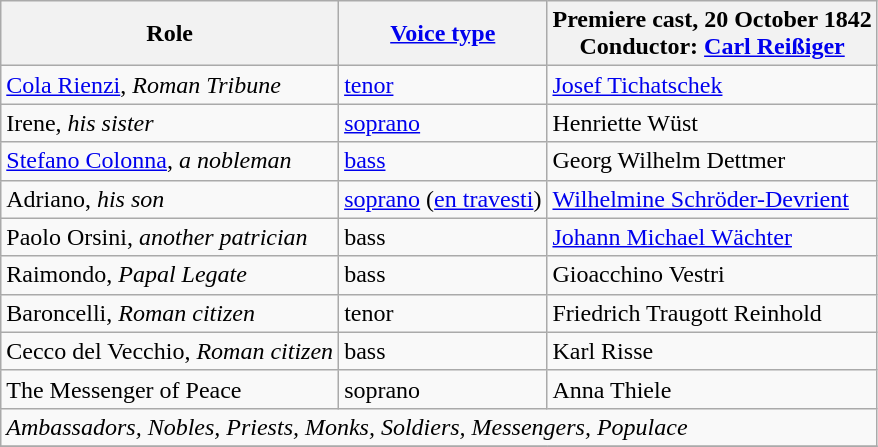<table class="wikitable">
<tr>
<th>Role</th>
<th><a href='#'>Voice type</a></th>
<th>Premiere cast, 20 October 1842<br>Conductor: <a href='#'>Carl Reißiger</a></th>
</tr>
<tr>
<td><a href='#'>Cola Rienzi</a>, <em>Roman Tribune</em></td>
<td><a href='#'>tenor</a></td>
<td><a href='#'>Josef Tichatschek</a></td>
</tr>
<tr>
<td>Irene, <em>his sister</em></td>
<td><a href='#'>soprano</a></td>
<td>Henriette Wüst</td>
</tr>
<tr>
<td><a href='#'>Stefano Colonna</a>, <em>a nobleman</em></td>
<td><a href='#'>bass</a></td>
<td>Georg Wilhelm Dettmer</td>
</tr>
<tr>
<td>Adriano, <em>his son</em></td>
<td><a href='#'>soprano</a> (<a href='#'>en travesti</a>)</td>
<td><a href='#'>Wilhelmine Schröder-Devrient</a></td>
</tr>
<tr>
<td>Paolo Orsini, <em>another patrician</em></td>
<td>bass</td>
<td><a href='#'>Johann Michael Wächter</a></td>
</tr>
<tr>
<td>Raimondo, <em>Papal Legate</em></td>
<td>bass</td>
<td>Gioacchino Vestri</td>
</tr>
<tr>
<td>Baroncelli, <em>Roman citizen</em></td>
<td>tenor</td>
<td>Friedrich Traugott Reinhold</td>
</tr>
<tr>
<td>Cecco del Vecchio, <em>Roman citizen</em></td>
<td>bass</td>
<td>Karl Risse</td>
</tr>
<tr>
<td>The Messenger of Peace</td>
<td>soprano</td>
<td>Anna Thiele</td>
</tr>
<tr>
<td colspan="3"><em>Ambassadors, Nobles, Priests, Monks, Soldiers, Messengers, Populace</em></td>
</tr>
<tr>
</tr>
</table>
